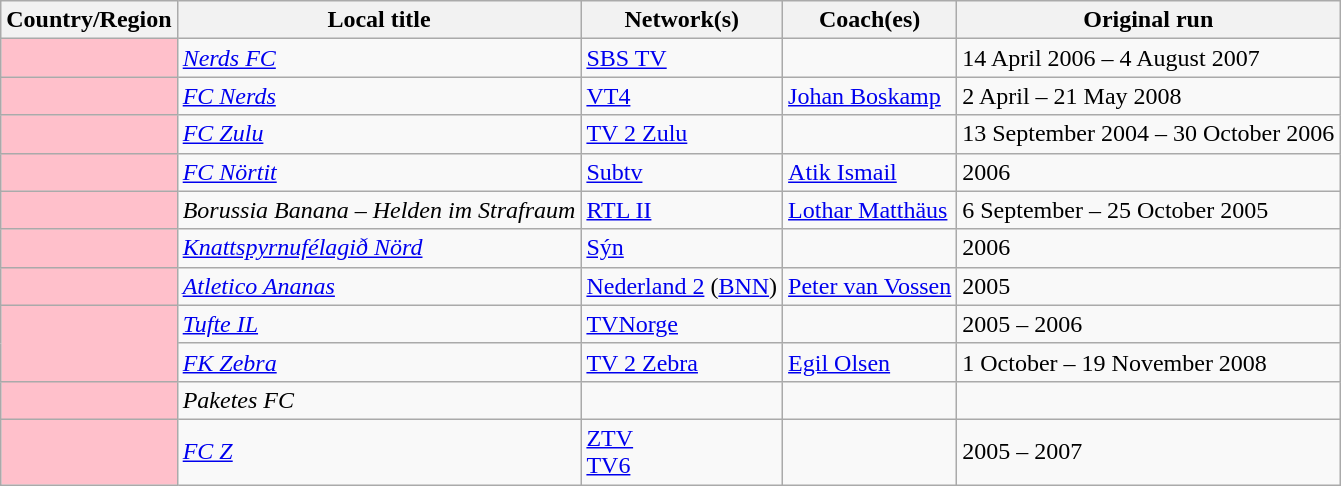<table class="wikitable">
<tr>
<th>Country/Region</th>
<th>Local title</th>
<th>Network(s)</th>
<th>Coach(es)</th>
<th>Original run</th>
</tr>
<tr>
<td bgcolor=#FFC0CB></td>
<td><em><a href='#'>Nerds FC</a></em></td>
<td><a href='#'>SBS TV</a></td>
<td></td>
<td>14 April 2006 – 4 August 2007</td>
</tr>
<tr>
<td bgcolor=#FFC0CB></td>
<td><em><a href='#'>FC Nerds</a></em></td>
<td><a href='#'>VT4</a></td>
<td><a href='#'>Johan Boskamp</a></td>
<td>2 April – 21 May 2008</td>
</tr>
<tr>
<td bgcolor=#FFC0CB></td>
<td><em><a href='#'>FC Zulu</a></em></td>
<td><a href='#'>TV 2 Zulu</a></td>
<td></td>
<td>13 September 2004 – 30 October 2006</td>
</tr>
<tr>
<td bgcolor=#FFC0CB></td>
<td><em><a href='#'>FC Nörtit</a></em></td>
<td><a href='#'>Subtv</a></td>
<td><a href='#'>Atik Ismail</a></td>
<td>2006</td>
</tr>
<tr>
<td bgcolor=#FFC0CB></td>
<td><em>Borussia Banana – Helden im Strafraum</em></td>
<td><a href='#'>RTL II</a></td>
<td><a href='#'>Lothar Matthäus</a></td>
<td>6 September – 25 October 2005</td>
</tr>
<tr>
<td bgcolor=#FFC0CB></td>
<td><em><a href='#'>Knattspyrnufélagið Nörd</a></em></td>
<td><a href='#'>Sýn</a></td>
<td></td>
<td>2006</td>
</tr>
<tr>
<td bgcolor=#FFC0CB></td>
<td><em><a href='#'>Atletico Ananas</a></em></td>
<td><a href='#'>Nederland 2</a> (<a href='#'>BNN</a>)</td>
<td><a href='#'>Peter van Vossen</a></td>
<td>2005</td>
</tr>
<tr>
<td rowspan="2" bgcolor=#FFC0CB></td>
<td><em><a href='#'>Tufte IL</a></em><br></td>
<td><a href='#'>TVNorge</a></td>
<td></td>
<td>2005 – 2006</td>
</tr>
<tr>
<td><em><a href='#'>FK Zebra</a></em></td>
<td><a href='#'>TV 2 Zebra</a></td>
<td><a href='#'>Egil Olsen</a></td>
<td>1 October – 19 November 2008</td>
</tr>
<tr>
<td bgcolor=#FFC0CB></td>
<td><em>Paketes FC</em></td>
<td></td>
<td></td>
<td></td>
</tr>
<tr>
<td bgcolor=#FFC0CB></td>
<td><em><a href='#'>FC Z</a></em></td>
<td><a href='#'>ZTV</a><br><a href='#'>TV6</a></td>
<td></td>
<td>2005 – 2007</td>
</tr>
</table>
